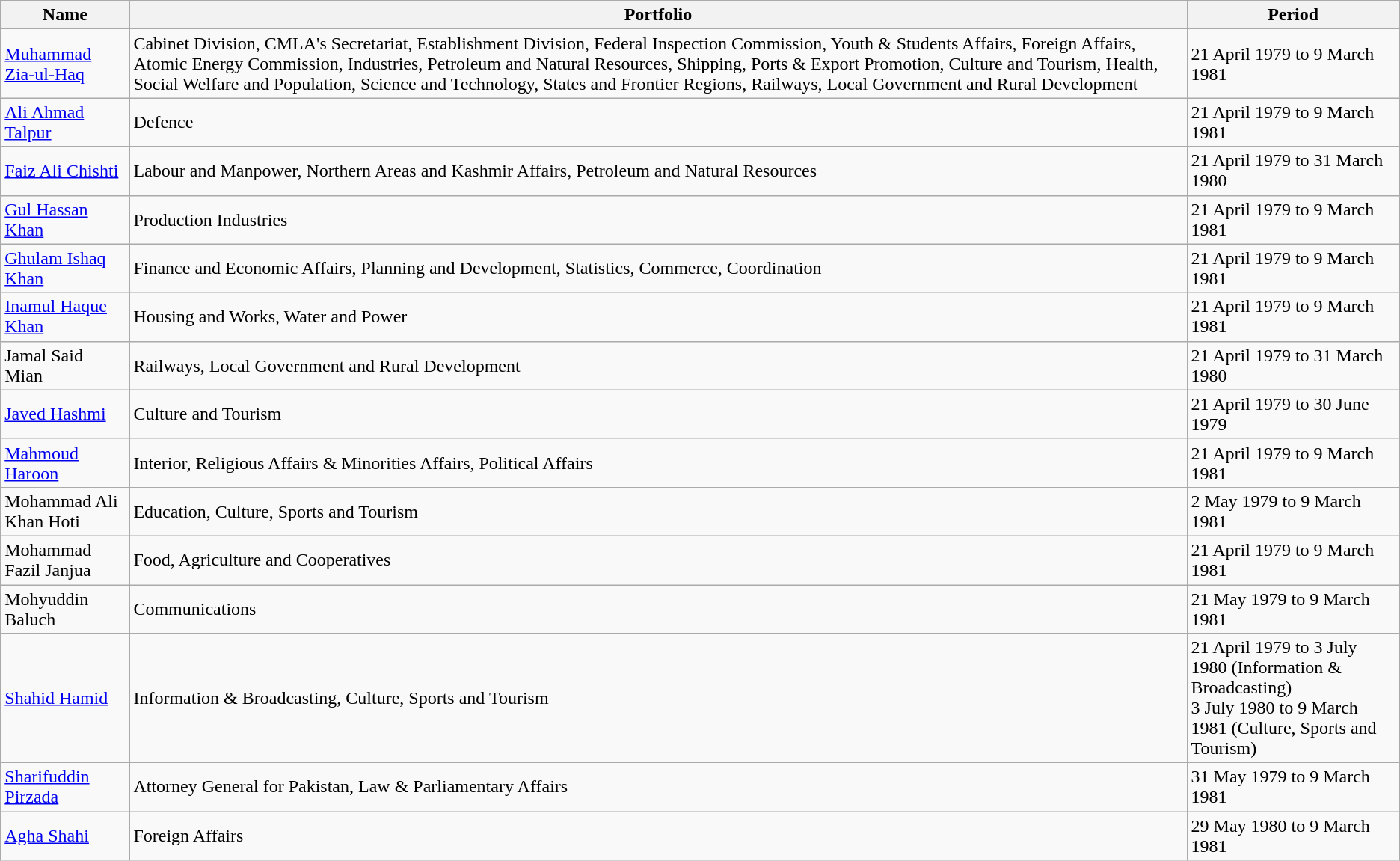<table class="wikitable sortable">
<tr>
<th>Name</th>
<th>Portfolio</th>
<th>Period</th>
</tr>
<tr>
<td><a href='#'>Muhammad Zia-ul-Haq</a></td>
<td>Cabinet Division, CMLA's Secretariat, Establishment Division, Federal Inspection Commission, Youth & Students Affairs, Foreign Affairs, Atomic Energy Commission, Industries, Petroleum and Natural Resources, Shipping, Ports & Export Promotion, Culture and Tourism, Health, Social Welfare and Population, Science and Technology, States and Frontier Regions, Railways, Local Government and Rural Development</td>
<td>21 April 1979 to 9 March 1981</td>
</tr>
<tr>
<td><a href='#'>Ali Ahmad Talpur</a></td>
<td>Defence</td>
<td>21 April 1979 to 9 March 1981</td>
</tr>
<tr>
<td><a href='#'>Faiz Ali Chishti</a></td>
<td>Labour and Manpower, Northern Areas and Kashmir Affairs, Petroleum and Natural Resources</td>
<td>21 April 1979 to 31 March 1980</td>
</tr>
<tr>
<td><a href='#'>Gul Hassan Khan</a></td>
<td>Production Industries</td>
<td>21 April 1979 to 9 March 1981</td>
</tr>
<tr>
<td><a href='#'>Ghulam Ishaq Khan</a></td>
<td>Finance and Economic Affairs, Planning and Development, Statistics, Commerce, Coordination</td>
<td>21 April 1979 to 9 March 1981</td>
</tr>
<tr>
<td><a href='#'>Inamul Haque Khan</a></td>
<td>Housing and Works, Water and Power</td>
<td>21 April 1979 to 9 March 1981</td>
</tr>
<tr>
<td>Jamal Said Mian</td>
<td>Railways, Local Government and Rural Development</td>
<td>21 April 1979 to 31 March 1980</td>
</tr>
<tr>
<td><a href='#'>Javed Hashmi</a></td>
<td>Culture and Tourism</td>
<td>21 April 1979 to 30 June 1979</td>
</tr>
<tr>
<td><a href='#'>Mahmoud Haroon</a></td>
<td>Interior, Religious Affairs & Minorities Affairs, Political Affairs</td>
<td>21 April 1979 to 9 March 1981</td>
</tr>
<tr>
<td>Mohammad Ali Khan Hoti</td>
<td>Education, Culture, Sports and Tourism</td>
<td>2 May 1979 to 9 March 1981</td>
</tr>
<tr>
<td>Mohammad Fazil Janjua</td>
<td>Food, Agriculture and Cooperatives</td>
<td>21 April 1979 to 9 March 1981</td>
</tr>
<tr>
<td>Mohyuddin Baluch</td>
<td>Communications</td>
<td>21 May 1979 to 9 March 1981</td>
</tr>
<tr>
<td><a href='#'>Shahid Hamid</a></td>
<td>Information & Broadcasting, Culture, Sports and Tourism</td>
<td>21 April 1979 to 3 July 1980 (Information & Broadcasting) <br> 3 July 1980 to 9 March 1981 (Culture, Sports and Tourism)</td>
</tr>
<tr>
<td><a href='#'>Sharifuddin Pirzada</a></td>
<td>Attorney General for Pakistan, Law & Parliamentary Affairs</td>
<td>31 May 1979 to 9 March 1981</td>
</tr>
<tr>
<td><a href='#'>Agha Shahi</a></td>
<td>Foreign Affairs</td>
<td>29 May 1980 to 9 March 1981</td>
</tr>
</table>
